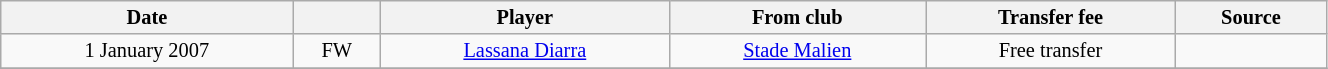<table class="wikitable sortable" style="width:70%; text-align:center; font-size:85%; text-align:centre;">
<tr>
<th>Date</th>
<th></th>
<th>Player</th>
<th>From club</th>
<th>Transfer fee</th>
<th>Source</th>
</tr>
<tr>
<td>1 January 2007</td>
<td>FW</td>
<td> <a href='#'>Lassana Diarra</a></td>
<td> <a href='#'>Stade Malien</a></td>
<td>Free transfer</td>
<td></td>
</tr>
<tr>
</tr>
</table>
